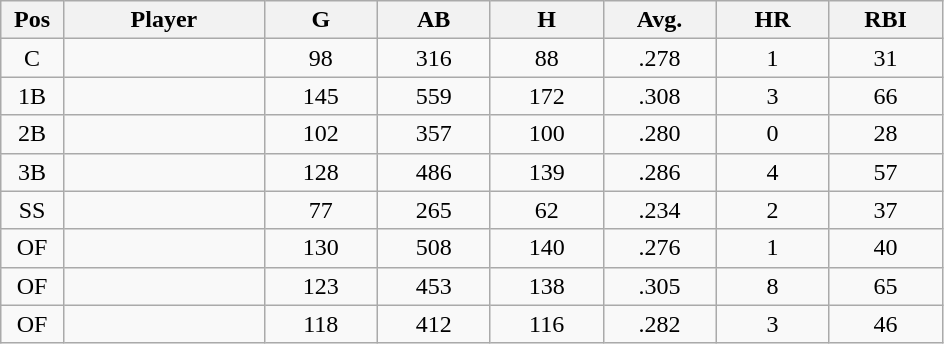<table class="wikitable sortable">
<tr>
<th bgcolor="#DDDDFF" width="5%">Pos</th>
<th bgcolor="#DDDDFF" width="16%">Player</th>
<th bgcolor="#DDDDFF" width="9%">G</th>
<th bgcolor="#DDDDFF" width="9%">AB</th>
<th bgcolor="#DDDDFF" width="9%">H</th>
<th bgcolor="#DDDDFF" width="9%">Avg.</th>
<th bgcolor="#DDDDFF" width="9%">HR</th>
<th bgcolor="#DDDDFF" width="9%">RBI</th>
</tr>
<tr align="center">
<td>C</td>
<td></td>
<td>98</td>
<td>316</td>
<td>88</td>
<td>.278</td>
<td>1</td>
<td>31</td>
</tr>
<tr align="center">
<td>1B</td>
<td></td>
<td>145</td>
<td>559</td>
<td>172</td>
<td>.308</td>
<td>3</td>
<td>66</td>
</tr>
<tr align="center">
<td>2B</td>
<td></td>
<td>102</td>
<td>357</td>
<td>100</td>
<td>.280</td>
<td>0</td>
<td>28</td>
</tr>
<tr align="center">
<td>3B</td>
<td></td>
<td>128</td>
<td>486</td>
<td>139</td>
<td>.286</td>
<td>4</td>
<td>57</td>
</tr>
<tr align="center">
<td>SS</td>
<td></td>
<td>77</td>
<td>265</td>
<td>62</td>
<td>.234</td>
<td>2</td>
<td>37</td>
</tr>
<tr align="center">
<td>OF</td>
<td></td>
<td>130</td>
<td>508</td>
<td>140</td>
<td>.276</td>
<td>1</td>
<td>40</td>
</tr>
<tr align="center">
<td>OF</td>
<td></td>
<td>123</td>
<td>453</td>
<td>138</td>
<td>.305</td>
<td>8</td>
<td>65</td>
</tr>
<tr align="center">
<td>OF</td>
<td></td>
<td>118</td>
<td>412</td>
<td>116</td>
<td>.282</td>
<td>3</td>
<td>46</td>
</tr>
</table>
